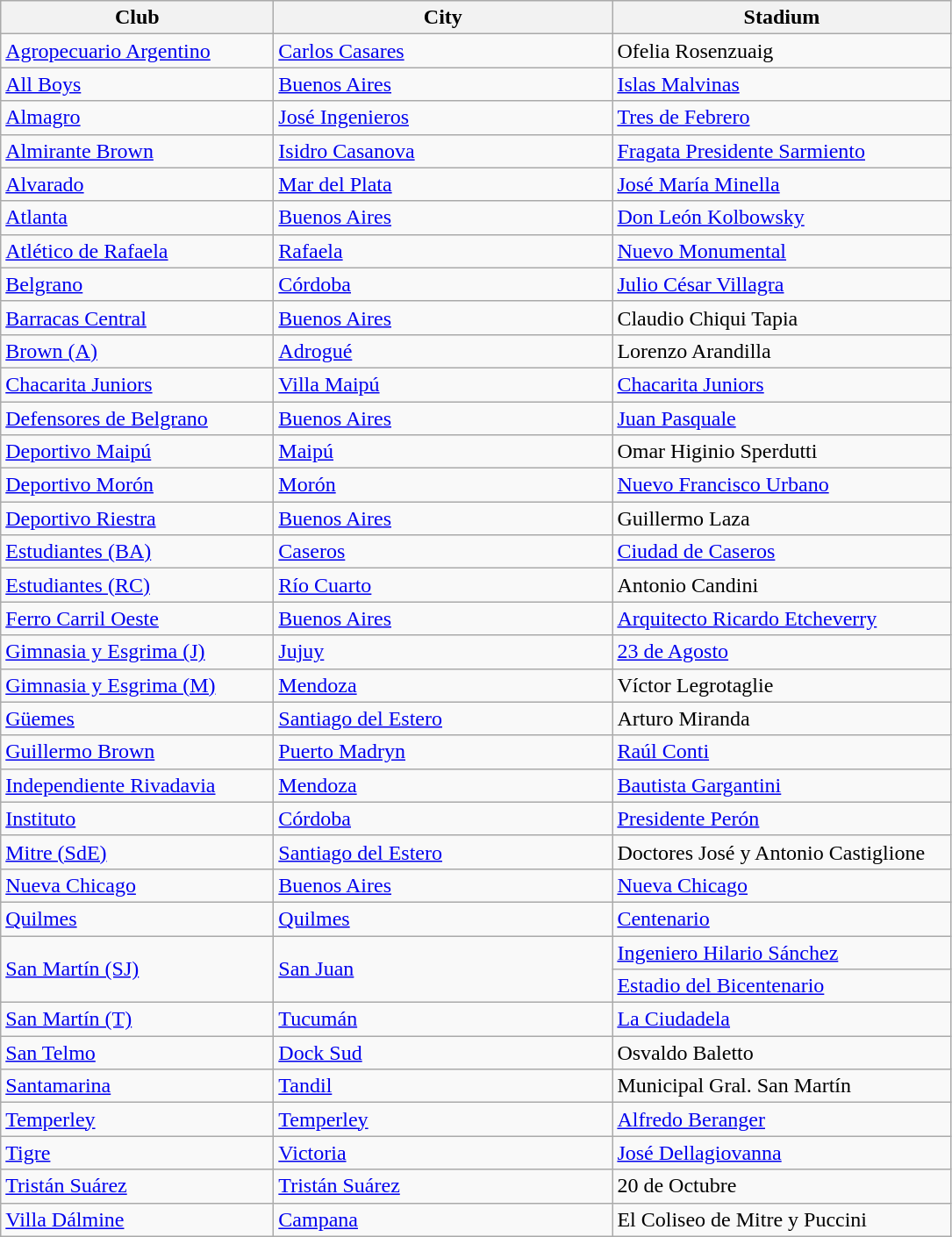<table class="wikitable sortable">
<tr>
<th width=200px>Club</th>
<th width=250px>City</th>
<th width=250px>Stadium</th>
</tr>
<tr>
<td><a href='#'>Agropecuario Argentino</a></td>
<td><a href='#'>Carlos Casares</a></td>
<td>Ofelia Rosenzuaig</td>
</tr>
<tr>
<td><a href='#'>All Boys</a></td>
<td><a href='#'>Buenos Aires</a></td>
<td><a href='#'>Islas Malvinas</a></td>
</tr>
<tr>
<td><a href='#'>Almagro</a></td>
<td><a href='#'>José Ingenieros</a></td>
<td><a href='#'>Tres de Febrero</a></td>
</tr>
<tr>
<td><a href='#'>Almirante Brown</a></td>
<td><a href='#'>Isidro Casanova</a></td>
<td><a href='#'>Fragata Presidente Sarmiento</a></td>
</tr>
<tr>
<td><a href='#'>Alvarado</a></td>
<td><a href='#'>Mar del Plata</a></td>
<td><a href='#'>José María Minella</a></td>
</tr>
<tr>
<td><a href='#'>Atlanta</a></td>
<td><a href='#'>Buenos Aires</a></td>
<td><a href='#'>Don León Kolbowsky</a></td>
</tr>
<tr>
<td><a href='#'>Atlético de Rafaela</a></td>
<td><a href='#'>Rafaela</a></td>
<td><a href='#'>Nuevo Monumental</a></td>
</tr>
<tr>
<td><a href='#'>Belgrano</a></td>
<td><a href='#'>Córdoba</a></td>
<td><a href='#'>Julio César Villagra</a></td>
</tr>
<tr>
<td><a href='#'>Barracas Central</a></td>
<td><a href='#'>Buenos Aires</a></td>
<td>Claudio Chiqui Tapia</td>
</tr>
<tr>
<td><a href='#'>Brown (A)</a></td>
<td><a href='#'>Adrogué</a></td>
<td>Lorenzo Arandilla</td>
</tr>
<tr>
<td><a href='#'>Chacarita Juniors</a></td>
<td><a href='#'>Villa Maipú</a></td>
<td><a href='#'>Chacarita Juniors</a></td>
</tr>
<tr>
<td><a href='#'>Defensores de Belgrano</a></td>
<td><a href='#'>Buenos Aires</a></td>
<td><a href='#'>Juan Pasquale</a></td>
</tr>
<tr>
<td><a href='#'>Deportivo Maipú</a></td>
<td><a href='#'>Maipú</a></td>
<td>Omar Higinio Sperdutti</td>
</tr>
<tr>
<td><a href='#'>Deportivo Morón</a></td>
<td><a href='#'>Morón</a></td>
<td><a href='#'>Nuevo Francisco Urbano</a></td>
</tr>
<tr>
<td><a href='#'>Deportivo Riestra</a></td>
<td><a href='#'>Buenos Aires</a></td>
<td>Guillermo Laza</td>
</tr>
<tr>
<td><a href='#'>Estudiantes (BA)</a></td>
<td><a href='#'>Caseros</a></td>
<td><a href='#'>Ciudad de Caseros</a></td>
</tr>
<tr>
<td><a href='#'>Estudiantes (RC)</a></td>
<td><a href='#'>Río Cuarto</a></td>
<td>Antonio Candini</td>
</tr>
<tr>
<td><a href='#'>Ferro Carril Oeste</a></td>
<td><a href='#'>Buenos Aires</a></td>
<td><a href='#'>Arquitecto Ricardo Etcheverry</a></td>
</tr>
<tr>
<td><a href='#'>Gimnasia y Esgrima (J)</a></td>
<td><a href='#'>Jujuy</a></td>
<td><a href='#'>23 de Agosto</a></td>
</tr>
<tr>
<td><a href='#'>Gimnasia y Esgrima (M)</a></td>
<td><a href='#'>Mendoza</a></td>
<td>Víctor Legrotaglie</td>
</tr>
<tr>
<td><a href='#'>Güemes</a></td>
<td><a href='#'>Santiago del Estero</a></td>
<td>Arturo Miranda</td>
</tr>
<tr>
<td><a href='#'>Guillermo Brown</a></td>
<td><a href='#'>Puerto Madryn</a></td>
<td><a href='#'>Raúl Conti</a></td>
</tr>
<tr>
<td><a href='#'>Independiente Rivadavia</a></td>
<td><a href='#'>Mendoza</a></td>
<td><a href='#'>Bautista Gargantini</a></td>
</tr>
<tr>
<td><a href='#'>Instituto</a></td>
<td><a href='#'>Córdoba</a></td>
<td><a href='#'>Presidente Perón</a></td>
</tr>
<tr>
<td><a href='#'>Mitre (SdE)</a></td>
<td><a href='#'>Santiago del Estero</a></td>
<td>Doctores José y Antonio Castiglione</td>
</tr>
<tr>
<td><a href='#'>Nueva Chicago</a></td>
<td><a href='#'>Buenos Aires</a></td>
<td><a href='#'>Nueva Chicago</a></td>
</tr>
<tr>
<td><a href='#'>Quilmes</a></td>
<td><a href='#'>Quilmes</a></td>
<td><a href='#'>Centenario</a></td>
</tr>
<tr>
<td rowspan=2><a href='#'>San Martín (SJ)</a></td>
<td rowspan=2><a href='#'>San Juan</a></td>
<td><a href='#'>Ingeniero Hilario Sánchez</a></td>
</tr>
<tr>
<td><a href='#'>Estadio del Bicentenario</a></td>
</tr>
<tr>
<td><a href='#'>San Martín (T)</a></td>
<td><a href='#'>Tucumán</a></td>
<td><a href='#'>La Ciudadela</a></td>
</tr>
<tr>
<td><a href='#'>San Telmo</a></td>
<td><a href='#'>Dock Sud</a></td>
<td>Osvaldo Baletto</td>
</tr>
<tr>
<td><a href='#'>Santamarina</a></td>
<td><a href='#'>Tandil</a></td>
<td>Municipal Gral. San Martín</td>
</tr>
<tr>
<td><a href='#'>Temperley</a></td>
<td><a href='#'>Temperley</a></td>
<td><a href='#'>Alfredo Beranger</a></td>
</tr>
<tr>
<td><a href='#'>Tigre</a></td>
<td><a href='#'>Victoria</a></td>
<td><a href='#'>José Dellagiovanna</a></td>
</tr>
<tr>
<td><a href='#'>Tristán Suárez</a></td>
<td><a href='#'>Tristán Suárez</a></td>
<td>20 de Octubre</td>
</tr>
<tr>
<td><a href='#'>Villa Dálmine</a></td>
<td><a href='#'>Campana</a></td>
<td>El Coliseo de Mitre y Puccini</td>
</tr>
</table>
